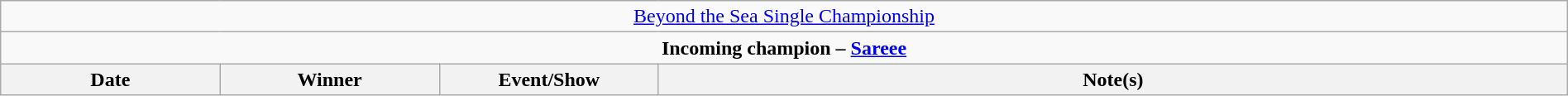<table class="wikitable" style="text-align:center; width:100%;">
<tr>
<td colspan="4" style="text-align: center;"><a href='#'>Beyond the Sea Single Championship</a></td>
</tr>
<tr>
<td colspan="4" style="text-align: center;"><strong>Incoming champion – <a href='#'>Sareee</a></strong></td>
</tr>
<tr>
<th width=14%>Date</th>
<th width=14%>Winner</th>
<th width=14%>Event/Show</th>
<th width=58%>Note(s)</th>
</tr>
</table>
